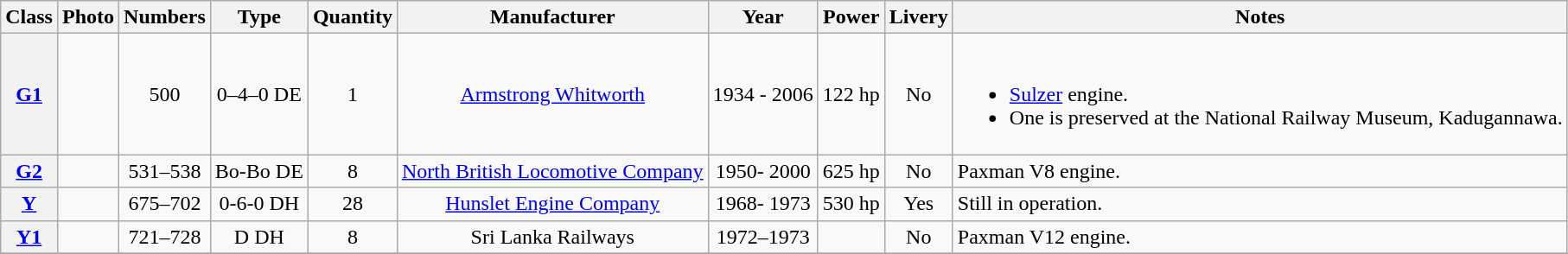<table class=wikitable style=text-align:center>
<tr>
<th>Class</th>
<th>Photo</th>
<th>Numbers</th>
<th>Type</th>
<th>Quantity</th>
<th>Manufacturer</th>
<th>Year</th>
<th>Power</th>
<th>Livery</th>
<th>Notes</th>
</tr>
<tr>
<th><a href='#'>G1</a></th>
<td></td>
<td>500</td>
<td>0–4–0 DE</td>
<td>1</td>
<td><a href='#'>Armstrong Whitworth</a></td>
<td>1934 - 2006</td>
<td>122 hp</td>
<td>No</td>
<td align="left"><br><ul><li><a href='#'>Sulzer</a> engine.</li><li>One is preserved at the National Railway Museum, Kadugannawa.</li></ul></td>
</tr>
<tr>
<th><a href='#'>G2</a></th>
<td></td>
<td>531–538</td>
<td>Bo-Bo DE</td>
<td>8</td>
<td><a href='#'>North British Locomotive Company</a></td>
<td>1950- 2000</td>
<td>625 hp</td>
<td>No</td>
<td align="left">Paxman V8 engine.</td>
</tr>
<tr>
<th><a href='#'>Y</a></th>
<td></td>
<td>675–702</td>
<td>0-6-0 DH</td>
<td>28</td>
<td><a href='#'>Hunslet Engine Company</a></td>
<td>1968- 1973</td>
<td>530 hp</td>
<td>Yes</td>
<td align="left">Still in operation.</td>
</tr>
<tr>
<th><a href='#'>Y1</a></th>
<td></td>
<td>721–728</td>
<td>D DH</td>
<td>8</td>
<td>Sri Lanka Railways</td>
<td>1972–1973</td>
<td></td>
<td>No</td>
<td align="left">Paxman V12 engine.</td>
</tr>
<tr>
</tr>
</table>
